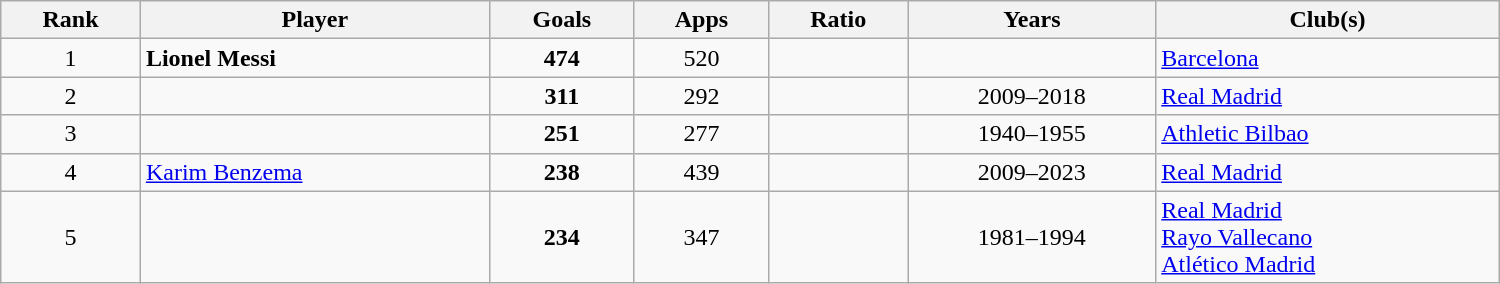<table class="wikitable sortable" width="1000">
<tr>
<th scope="col">Rank</th>
<th scope="col">Player</th>
<th scope="col">Goals</th>
<th scope="col">Apps</th>
<th scope="col">Ratio</th>
<th scope="col">Years</th>
<th scope="col">Club(s)</th>
</tr>
<tr align=center>
<td scope="row">1</td>
<td align=left> <strong>Lionel Messi</strong></td>
<td><strong>474</strong></td>
<td>520</td>
<td></td>
<td></td>
<td align=left><a href='#'>Barcelona</a></td>
</tr>
<tr align=center>
<td scope="row">2</td>
<td align=left> </td>
<td><strong>311</strong></td>
<td>292</td>
<td></td>
<td>2009–2018</td>
<td align=left><a href='#'>Real Madrid</a></td>
</tr>
<tr align=center>
<td scope="row">3</td>
<td align=left> </td>
<td><strong>251</strong></td>
<td>277</td>
<td></td>
<td>1940–1955</td>
<td align=left><a href='#'>Athletic Bilbao</a></td>
</tr>
<tr align=center>
<td scope="row">4</td>
<td align=left> <a href='#'>Karim Benzema</a></td>
<td><strong>238</strong></td>
<td>439</td>
<td></td>
<td>2009–2023</td>
<td align=left><a href='#'>Real Madrid</a></td>
</tr>
<tr align=center>
<td scope="row">5</td>
<td align=left> </td>
<td><strong>234</strong></td>
<td>347</td>
<td></td>
<td>1981–1994</td>
<td align=left><a href='#'>Real Madrid</a><br><a href='#'>Rayo Vallecano</a><br><a href='#'>Atlético Madrid</a></td>
</tr>
</table>
